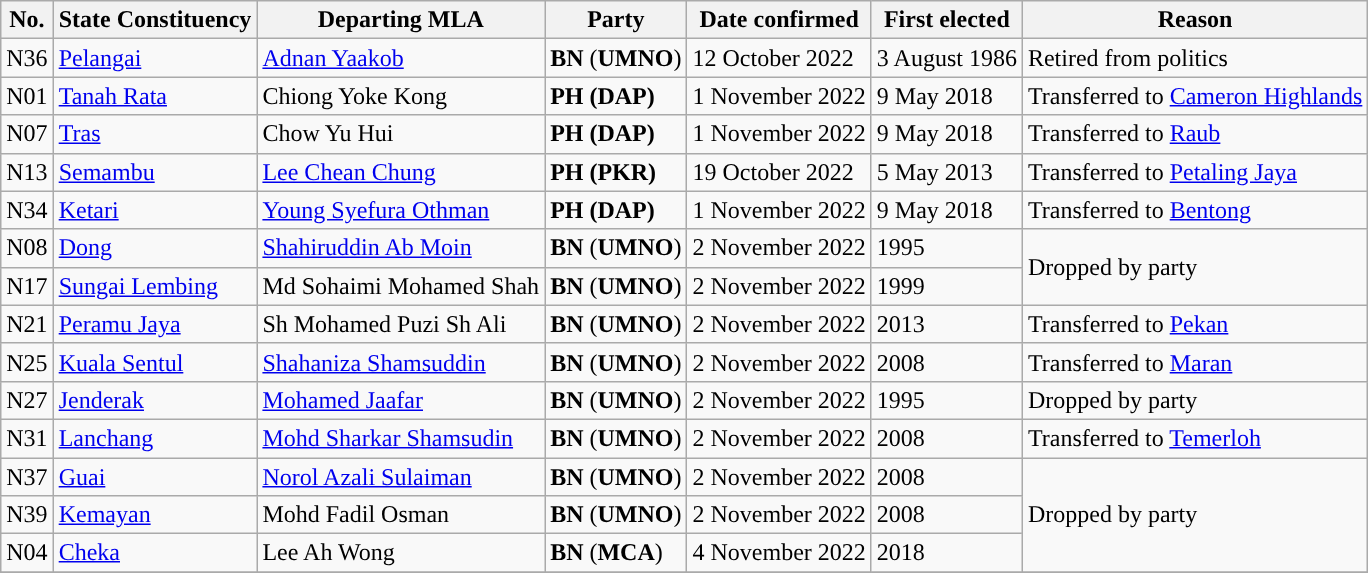<table class="wikitable">
<tr>
<th>No.</th>
<th>State Constituency</th>
<th>Departing MLA</th>
<th>Party</th>
<th>Date confirmed</th>
<th>First elected</th>
<th>Reason</th>
</tr>
<tr>
<td>N36</td>
<td><a href='#'>Pelangai</a></td>
<td><a href='#'>Adnan Yaakob</a></td>
<td><strong>BN</strong> (<strong>UMNO</strong>)</td>
<td>12 October 2022</td>
<td>3 August 1986</td>
<td>Retired from politics</td>
</tr>
<tr>
<td>N01</td>
<td><a href='#'>Tanah Rata</a></td>
<td>Chiong Yoke Kong</td>
<td><strong>PH (DAP)</strong></td>
<td>1 November 2022</td>
<td>9 May 2018</td>
<td>Transferred to <a href='#'>Cameron Highlands</a></td>
</tr>
<tr>
<td>N07</td>
<td><a href='#'>Tras</a></td>
<td>Chow Yu Hui</td>
<td><strong>PH (DAP)</strong></td>
<td>1 November 2022</td>
<td>9 May 2018</td>
<td>Transferred to <a href='#'>Raub</a></td>
</tr>
<tr>
<td>N13</td>
<td><a href='#'>Semambu</a></td>
<td><a href='#'>Lee Chean Chung</a></td>
<td><strong>PH (PKR)</strong></td>
<td>19 October 2022</td>
<td>5 May 2013</td>
<td>Transferred to <a href='#'>Petaling Jaya</a></td>
</tr>
<tr>
<td>N34</td>
<td><a href='#'>Ketari</a></td>
<td><a href='#'>Young Syefura Othman</a></td>
<td><strong>PH (DAP)</strong></td>
<td>1 November 2022</td>
<td>9 May 2018</td>
<td>Transferred to <a href='#'>Bentong</a></td>
</tr>
<tr>
<td>N08</td>
<td><a href='#'>Dong</a></td>
<td><a href='#'>Shahiruddin Ab Moin</a></td>
<td><strong>BN</strong> (<strong>UMNO</strong>)</td>
<td>2 November 2022</td>
<td>1995</td>
<td rowspan=2>Dropped by party</td>
</tr>
<tr>
<td>N17</td>
<td><a href='#'>Sungai Lembing</a></td>
<td>Md Sohaimi Mohamed Shah</td>
<td><strong>BN</strong> (<strong>UMNO</strong>)</td>
<td>2 November 2022</td>
<td>1999</td>
</tr>
<tr>
<td>N21</td>
<td><a href='#'>Peramu Jaya</a></td>
<td>Sh Mohamed Puzi Sh Ali</td>
<td><strong>BN</strong> (<strong>UMNO</strong>)</td>
<td>2 November 2022</td>
<td>2013</td>
<td>Transferred to <a href='#'>Pekan</a></td>
</tr>
<tr>
<td>N25</td>
<td><a href='#'>Kuala Sentul</a></td>
<td><a href='#'>Shahaniza Shamsuddin</a></td>
<td><strong>BN</strong> (<strong>UMNO</strong>)</td>
<td>2 November 2022</td>
<td>2008</td>
<td>Transferred to <a href='#'>Maran</a></td>
</tr>
<tr>
<td>N27</td>
<td><a href='#'>Jenderak</a></td>
<td><a href='#'>Mohamed Jaafar</a></td>
<td><strong>BN</strong> (<strong>UMNO</strong>)</td>
<td>2 November 2022</td>
<td>1995</td>
<td>Dropped by party</td>
</tr>
<tr>
<td>N31</td>
<td><a href='#'>Lanchang</a></td>
<td><a href='#'>Mohd Sharkar Shamsudin</a></td>
<td><strong>BN</strong> (<strong>UMNO</strong>)</td>
<td>2 November 2022</td>
<td>2008</td>
<td>Transferred to <a href='#'>Temerloh</a></td>
</tr>
<tr>
<td>N37</td>
<td><a href='#'>Guai</a></td>
<td><a href='#'>Norol Azali Sulaiman</a></td>
<td><strong>BN</strong> (<strong>UMNO</strong>)</td>
<td>2 November 2022</td>
<td>2008</td>
<td rowspan=3>Dropped by party</td>
</tr>
<tr>
<td>N39</td>
<td><a href='#'>Kemayan</a></td>
<td>Mohd Fadil Osman</td>
<td><strong>BN</strong> (<strong>UMNO</strong>)</td>
<td>2 November 2022</td>
<td>2008</td>
</tr>
<tr>
<td>N04</td>
<td><a href='#'>Cheka</a></td>
<td>Lee Ah Wong</td>
<td><strong>BN</strong> (<strong>MCA</strong>)</td>
<td>4 November 2022</td>
<td>2018</td>
</tr>
<tr>
</tr>
</table>
